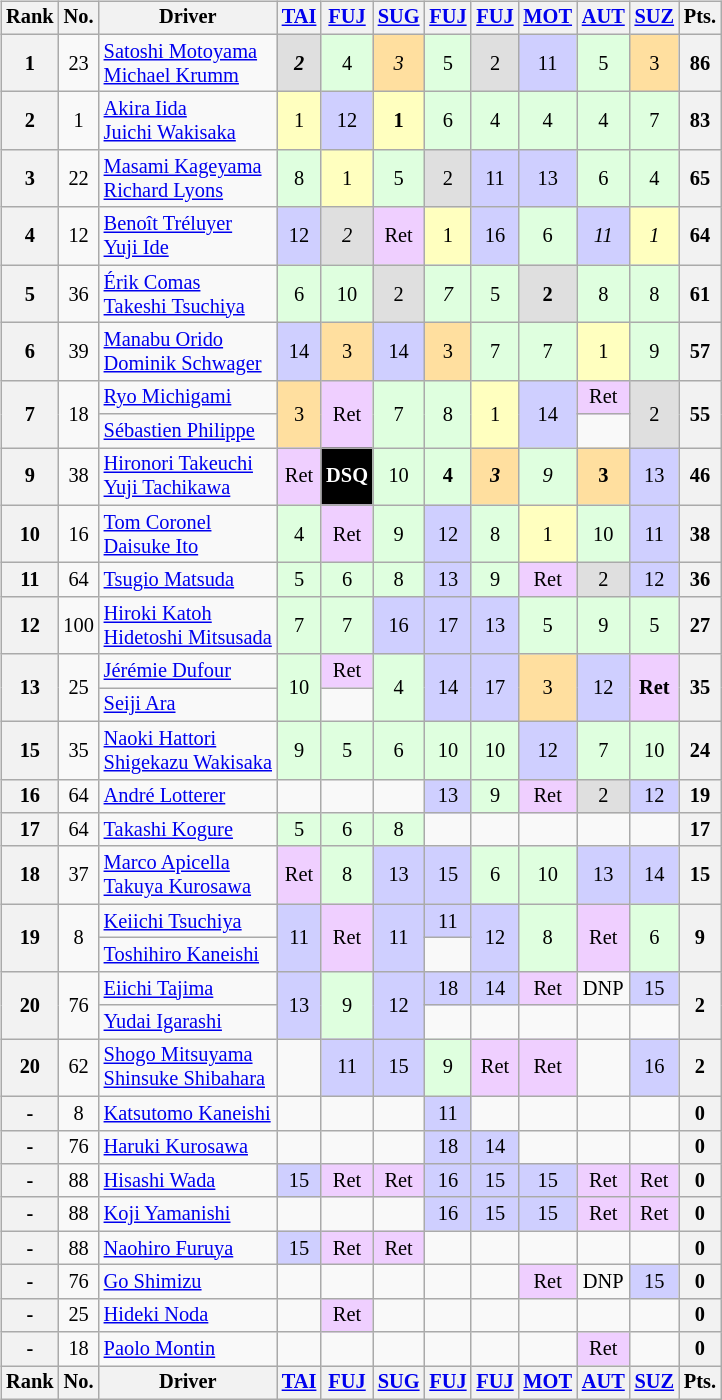<table>
<tr>
<td><br><table class="wikitable" style="font-size:85%; text-align:center">
<tr>
<th>Rank</th>
<th>No.</th>
<th>Driver</th>
<th><a href='#'>TAI</a><br></th>
<th><a href='#'>FUJ</a><br></th>
<th><a href='#'>SUG</a><br></th>
<th><a href='#'>FUJ</a><br></th>
<th><a href='#'>FUJ</a><br></th>
<th><a href='#'>MOT</a><br></th>
<th><a href='#'>AUT</a><br></th>
<th><a href='#'>SUZ</a><br></th>
<th>Pts.</th>
</tr>
<tr>
<th>1</th>
<td>23</td>
<td align="left"> <a href='#'>Satoshi Motoyama</a><br> <a href='#'>Michael Krumm</a></td>
<td style="background:#DFDFDF;"><strong><em>2</em></strong></td>
<td style="background:#DFFFDF;">4</td>
<td style="background:#FFDF9F;"><em>3</em></td>
<td style="background:#DFFFDF;">5</td>
<td style="background:#DFDFDF;">2</td>
<td style="background:#CFCFFF;">11</td>
<td style="background:#DFFFDF;">5</td>
<td style="background:#FFDF9F;">3</td>
<th>86</th>
</tr>
<tr>
<th>2</th>
<td>1</td>
<td align="left"> <a href='#'>Akira Iida</a><br> <a href='#'>Juichi Wakisaka</a></td>
<td style="background:#FFFFBF;">1</td>
<td style="background:#CFCFFF;">12</td>
<td style="background:#FFFFBF;"><strong>1</strong></td>
<td style="background:#DFFFDF;">6</td>
<td style="background:#DFFFDF;">4</td>
<td style="background:#DFFFDF;">4</td>
<td style="background:#DFFFDF;">4</td>
<td style="background:#DFFFDF;">7</td>
<th>83</th>
</tr>
<tr>
<th>3</th>
<td>22</td>
<td align="left"> <a href='#'>Masami Kageyama</a><br> <a href='#'>Richard Lyons</a></td>
<td style="background:#DFFFDF;">8</td>
<td style="background:#FFFFBF;">1</td>
<td style="background:#DFFFDF;">5</td>
<td style="background:#DFDFDF;">2</td>
<td style="background:#CFCFFF;">11</td>
<td style="background:#CFCFFF;">13</td>
<td style="background:#DFFFDF;">6</td>
<td style="background:#DFFFDF;">4</td>
<th>65</th>
</tr>
<tr>
<th>4</th>
<td>12</td>
<td align="left"> <a href='#'>Benoît Tréluyer</a><br> <a href='#'>Yuji Ide</a></td>
<td style="background:#CFCFFF;">12</td>
<td style="background:#DFDFDF;"><em>2</em></td>
<td style="background:#EFCFFF;">Ret</td>
<td style="background:#FFFFBF;">1</td>
<td style="background:#CFCFFF;">16</td>
<td style="background:#DFFFDF;">6</td>
<td style="background:#CFCFFF;"><em>11</em></td>
<td style="background:#FFFFBF;"><em>1</em></td>
<th>64</th>
</tr>
<tr>
<th>5</th>
<td>36</td>
<td align="left"> <a href='#'>Érik Comas</a><br> <a href='#'>Takeshi Tsuchiya</a></td>
<td style="background:#DFFFDF;">6</td>
<td style="background:#DFFFDF;">10</td>
<td style="background:#DFDFDF;">2</td>
<td style="background:#DFFFDF;"><em>7</em></td>
<td style="background:#DFFFDF;">5</td>
<td style="background:#DFDFDF;"><strong>2</strong></td>
<td style="background:#DFFFDF;">8</td>
<td style="background:#DFFFDF;">8</td>
<th>61</th>
</tr>
<tr>
<th>6</th>
<td>39</td>
<td align="left"> <a href='#'>Manabu Orido</a><br> <a href='#'>Dominik Schwager</a></td>
<td style="background:#CFCFFF;">14</td>
<td style="background:#FFDF9F;">3</td>
<td style="background:#CFCFFF;">14</td>
<td style="background:#FFDF9F;">3</td>
<td style="background:#DFFFDF;">7</td>
<td style="background:#DFFFDF;">7</td>
<td style="background:#FFFFBF;">1</td>
<td style="background:#DFFFDF;">9</td>
<th>57</th>
</tr>
<tr>
<th rowspan="2">7</th>
<td rowspan="2">18</td>
<td align="left"> <a href='#'>Ryo Michigami</a></td>
<td rowspan="2" style="background:#FFDF9F;">3</td>
<td rowspan="2" style="background:#EFCFFF;">Ret</td>
<td rowspan="2" style="background:#DFFFDF;">7</td>
<td rowspan="2" style="background:#DFFFDF;">8</td>
<td rowspan="2" style="background:#FFFFBF;">1</td>
<td rowspan="2" style="background:#CFCFFF;">14</td>
<td style="background:#EFCFFF;">Ret</td>
<td rowspan="2" style="background:#DFDFDF;">2</td>
<th rowspan="2">55</th>
</tr>
<tr>
<td align="left"> <a href='#'>Sébastien Philippe</a></td>
<td></td>
</tr>
<tr>
<th>9</th>
<td>38</td>
<td align="left"> <a href='#'>Hironori Takeuchi</a><br> <a href='#'>Yuji Tachikawa</a></td>
<td style="background:#EFCFFF;">Ret</td>
<td style="background:#000000; color:white"><strong>DSQ</strong></td>
<td style="background:#DFFFDF;">10</td>
<td style="background:#DFFFDF;"><strong>4</strong></td>
<td style="background:#FFDF9F;"><strong><em>3</em></strong></td>
<td style="background:#DFFFDF;"><em>9</em></td>
<td style="background:#FFDF9F;"><strong>3</strong></td>
<td style="background:#CFCFFF;">13</td>
<th>46</th>
</tr>
<tr>
<th>10</th>
<td>16</td>
<td align="left"> <a href='#'>Tom Coronel</a><br> <a href='#'>Daisuke Ito</a></td>
<td style="background:#DFFFDF;">4</td>
<td style="background:#EFCFFF;">Ret</td>
<td style="background:#DFFFDF;">9</td>
<td style="background:#CFCFFF;">12</td>
<td style="background:#DFFFDF;">8</td>
<td style="background:#FFFFBF;">1</td>
<td style="background:#DFFFDF;">10</td>
<td style="background:#CFCFFF;">11</td>
<th>38</th>
</tr>
<tr>
<th>11</th>
<td>64</td>
<td align="left"> <a href='#'>Tsugio Matsuda</a></td>
<td style="background:#DFFFDF;">5</td>
<td style="background:#DFFFDF;">6</td>
<td style="background:#DFFFDF;">8</td>
<td style="background:#CFCFFF;">13</td>
<td style="background:#DFFFDF;">9</td>
<td style="background:#EFCFFF;">Ret</td>
<td style="background:#DFDFDF;">2</td>
<td style="background:#CFCFFF;">12</td>
<th>36</th>
</tr>
<tr>
<th>12</th>
<td>100</td>
<td align="left"> <a href='#'>Hiroki Katoh</a><br> <a href='#'>Hidetoshi Mitsusada</a></td>
<td style="background:#DFFFDF;">7</td>
<td style="background:#DFFFDF;">7</td>
<td style="background:#CFCFFF;">16</td>
<td style="background:#CFCFFF;">17</td>
<td style="background:#CFCFFF;">13</td>
<td style="background:#DFFFDF;">5</td>
<td style="background:#DFFFDF;">9</td>
<td style="background:#DFFFDF;">5</td>
<th>27</th>
</tr>
<tr>
<th rowspan="2">13</th>
<td rowspan="2">25</td>
<td align="left"> <a href='#'>Jérémie Dufour</a></td>
<td rowspan="2" style="background:#DFFFDF;">10</td>
<td style="background:#EFCFFF;">Ret</td>
<td rowspan="2" style="background:#DFFFDF;">4</td>
<td rowspan="2" style="background:#CFCFFF;">14</td>
<td rowspan="2" style="background:#CFCFFF;">17</td>
<td rowspan="2" style="background:#FFDF9F;">3</td>
<td rowspan="2" style="background:#CFCFFF;">12</td>
<td rowspan="2" style="background:#EFCFFF;"><strong>Ret</strong></td>
<th rowspan="2">35</th>
</tr>
<tr>
<td align="left"> <a href='#'>Seiji Ara</a></td>
<td></td>
</tr>
<tr>
<th>15</th>
<td>35</td>
<td align="left"> <a href='#'>Naoki Hattori</a><br> <a href='#'>Shigekazu Wakisaka</a></td>
<td style="background:#DFFFDF;">9</td>
<td style="background:#DFFFDF;">5</td>
<td style="background:#DFFFDF;">6</td>
<td style="background:#DFFFDF;">10</td>
<td style="background:#DFFFDF;">10</td>
<td style="background:#CFCFFF;">12</td>
<td style="background:#DFFFDF;">7</td>
<td style="background:#DFFFDF;">10</td>
<th>24</th>
</tr>
<tr>
<th>16</th>
<td>64</td>
<td align="left"> <a href='#'>André Lotterer</a></td>
<td></td>
<td></td>
<td></td>
<td style="background:#CFCFFF;">13</td>
<td style="background:#DFFFDF;">9</td>
<td style="background:#EFCFFF;">Ret</td>
<td style="background:#DFDFDF;">2</td>
<td style="background:#CFCFFF;">12</td>
<th>19</th>
</tr>
<tr>
<th>17</th>
<td>64</td>
<td align="left"> <a href='#'>Takashi Kogure</a></td>
<td style="background:#DFFFDF;">5</td>
<td style="background:#DFFFDF;">6</td>
<td style="background:#DFFFDF;">8</td>
<td></td>
<td></td>
<td></td>
<td></td>
<td></td>
<th>17</th>
</tr>
<tr>
<th>18</th>
<td>37</td>
<td align="left"> <a href='#'>Marco Apicella</a><br> <a href='#'>Takuya Kurosawa</a></td>
<td style="background:#EFCFFF;">Ret</td>
<td style="background:#DFFFDF;">8</td>
<td style="background:#CFCFFF;">13</td>
<td style="background:#CFCFFF;">15</td>
<td style="background:#DFFFDF;">6</td>
<td style="background:#DFFFDF;">10</td>
<td style="background:#CFCFFF;">13</td>
<td style="background:#CFCFFF;">14</td>
<th>15</th>
</tr>
<tr>
<th rowspan="2">19</th>
<td rowspan="2">8</td>
<td align="left"> <a href='#'>Keiichi Tsuchiya</a></td>
<td rowspan="2" style="background:#CFCFFF;">11</td>
<td rowspan="2" style="background:#EFCFFF;">Ret</td>
<td rowspan="2" style="background:#CFCFFF;">11</td>
<td style="background:#CFCFFF;">11</td>
<td rowspan="2" style="background:#CFCFFF;">12</td>
<td rowspan="2" style="background:#DFFFDF;">8</td>
<td rowspan="2" style="background:#EFCFFF;">Ret</td>
<td rowspan="2" style="background:#DFFFDF;">6</td>
<th rowspan="2">9</th>
</tr>
<tr>
<td align="left"> <a href='#'>Toshihiro Kaneishi</a></td>
<td></td>
</tr>
<tr>
<th rowspan="2">20</th>
<td rowspan="2">76</td>
<td align="left"> <a href='#'>Eiichi Tajima</a></td>
<td rowspan="2" style="background:#CFCFFF;">13</td>
<td rowspan="2" style="background:#DFFFDF;">9</td>
<td rowspan="2" style="background:#CFCFFF;">12</td>
<td style="background:#CFCFFF;">18</td>
<td style="background:#CFCFFF;">14</td>
<td style="background:#EFCFFF;">Ret</td>
<td>DNP</td>
<td style="background:#CFCFFF;">15</td>
<th rowspan="2">2</th>
</tr>
<tr>
<td align="left"> <a href='#'>Yudai Igarashi</a></td>
<td></td>
<td></td>
<td></td>
<td></td>
<td></td>
</tr>
<tr>
<th>20</th>
<td>62</td>
<td align="left"> <a href='#'>Shogo Mitsuyama</a><br> <a href='#'>Shinsuke Shibahara</a></td>
<td></td>
<td style="background:#CFCFFF;">11</td>
<td style="background:#CFCFFF;">15</td>
<td style="background:#DFFFDF;">9</td>
<td style="background:#EFCFFF;">Ret</td>
<td style="background:#EFCFFF;">Ret</td>
<td></td>
<td style="background:#CFCFFF;">16</td>
<th>2</th>
</tr>
<tr>
<th>-</th>
<td>8</td>
<td align="left"> <a href='#'>Katsutomo Kaneishi</a></td>
<td></td>
<td></td>
<td></td>
<td style="background:#CFCFFF;">11</td>
<td></td>
<td></td>
<td></td>
<td></td>
<th>0</th>
</tr>
<tr>
<th>-</th>
<td>76</td>
<td align="left"> <a href='#'>Haruki Kurosawa</a></td>
<td></td>
<td></td>
<td></td>
<td style="background:#CFCFFF;">18</td>
<td style="background:#CFCFFF;">14</td>
<td></td>
<td></td>
<td></td>
<th>0</th>
</tr>
<tr>
<th>-</th>
<td>88</td>
<td align="left"> <a href='#'>Hisashi Wada</a></td>
<td style="background:#CFCFFF;">15</td>
<td style="background:#EFCFFF;">Ret</td>
<td style="background:#EFCFFF;">Ret</td>
<td style="background:#CFCFFF;">16</td>
<td style="background:#CFCFFF;">15</td>
<td style="background:#CFCFFF;">15</td>
<td style="background:#EFCFFF;">Ret</td>
<td style="background:#EFCFFF;">Ret</td>
<th>0</th>
</tr>
<tr>
<th>-</th>
<td>88</td>
<td align="left"> <a href='#'>Koji Yamanishi</a></td>
<td></td>
<td></td>
<td></td>
<td style="background:#CFCFFF;">16</td>
<td style="background:#CFCFFF;">15</td>
<td style="background:#CFCFFF;">15</td>
<td style="background:#EFCFFF;">Ret</td>
<td style="background:#EFCFFF;">Ret</td>
<th>0</th>
</tr>
<tr>
<th>-</th>
<td>88</td>
<td align="left"> <a href='#'>Naohiro Furuya</a></td>
<td style="background:#CFCFFF;">15</td>
<td style="background:#EFCFFF;">Ret</td>
<td style="background:#EFCFFF;">Ret</td>
<td></td>
<td></td>
<td></td>
<td></td>
<td></td>
<th>0</th>
</tr>
<tr>
<th>-</th>
<td>76</td>
<td align="left"> <a href='#'>Go Shimizu</a></td>
<td></td>
<td></td>
<td></td>
<td></td>
<td></td>
<td style="background:#EFCFFF;">Ret</td>
<td>DNP</td>
<td style="background:#CFCFFF;">15</td>
<th>0</th>
</tr>
<tr>
<th>-</th>
<td>25</td>
<td align="left"> <a href='#'>Hideki Noda</a></td>
<td></td>
<td style="background:#EFCFFF;">Ret</td>
<td></td>
<td></td>
<td></td>
<td></td>
<td></td>
<td></td>
<th>0</th>
</tr>
<tr>
<th>-</th>
<td>18</td>
<td align="left"> <a href='#'>Paolo Montin</a></td>
<td></td>
<td></td>
<td></td>
<td></td>
<td></td>
<td></td>
<td style="background:#EFCFFF;">Ret</td>
<td></td>
<th>0</th>
</tr>
<tr>
<th>Rank</th>
<th>No.</th>
<th>Driver</th>
<th><a href='#'>TAI</a><br></th>
<th><a href='#'>FUJ</a><br></th>
<th><a href='#'>SUG</a><br></th>
<th><a href='#'>FUJ</a><br></th>
<th><a href='#'>FUJ</a><br></th>
<th><a href='#'>MOT</a><br></th>
<th><a href='#'>AUT</a><br></th>
<th><a href='#'>SUZ</a><br></th>
<th>Pts.</th>
</tr>
</table>
</td>
<td valign="top"><br></td>
</tr>
</table>
